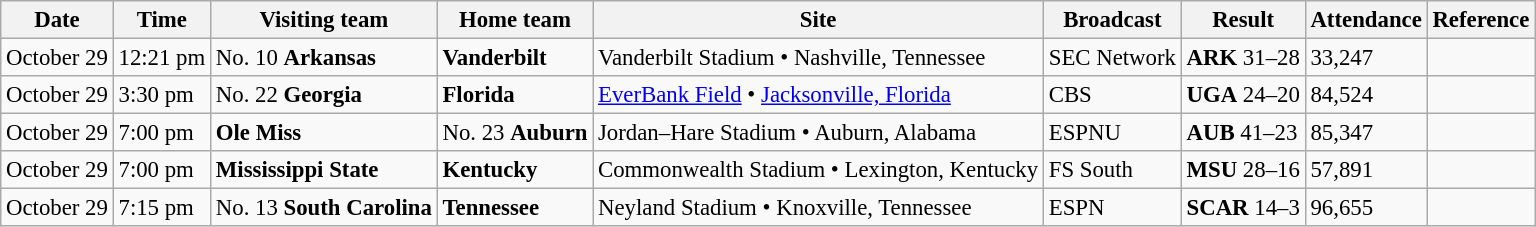<table class="wikitable" style="font-size:95%;">
<tr>
<th>Date</th>
<th>Time</th>
<th>Visiting team</th>
<th>Home team</th>
<th>Site</th>
<th>Broadcast</th>
<th>Result</th>
<th>Attendance</th>
<th class="unsortable">Reference</th>
</tr>
<tr bgcolor=>
<td>October 29</td>
<td>12:21 pm</td>
<td>No. 10 <strong>Arkansas</strong></td>
<td><strong>Vanderbilt</strong></td>
<td>Vanderbilt Stadium • Nashville, Tennessee</td>
<td>SEC Network</td>
<td><strong>ARK</strong> 31–28</td>
<td>33,247</td>
<td align="center"></td>
</tr>
<tr bgcolor=>
<td>October 29</td>
<td>3:30 pm</td>
<td>No. 22 <strong>Georgia</strong></td>
<td><strong>Florida</strong></td>
<td><a href='#'>EverBank Field</a> • <a href='#'>Jacksonville, Florida</a></td>
<td>CBS</td>
<td><strong>UGA</strong> 24–20</td>
<td>84,524</td>
<td align="center"></td>
</tr>
<tr bgcolor=>
<td>October 29</td>
<td>7:00 pm</td>
<td><strong>Ole Miss</strong></td>
<td>No. 23 <strong>Auburn</strong></td>
<td>Jordan–Hare Stadium • Auburn, Alabama</td>
<td>ESPNU</td>
<td><strong>AUB</strong> 41–23</td>
<td>85,347</td>
<td align="center"></td>
</tr>
<tr bgcolor=>
<td>October 29</td>
<td>7:00 pm</td>
<td><strong>Mississippi State</strong></td>
<td><strong>Kentucky</strong></td>
<td>Commonwealth Stadium • Lexington, Kentucky</td>
<td>FS South</td>
<td><strong>MSU</strong> 28–16</td>
<td>57,891</td>
<td align="center"></td>
</tr>
<tr bgcolor=>
<td>October 29</td>
<td>7:15 pm</td>
<td>No. 13 <strong>South Carolina</strong></td>
<td><strong>Tennessee</strong></td>
<td>Neyland Stadium • Knoxville, Tennessee</td>
<td>ESPN</td>
<td><strong>SCAR</strong> 14–3</td>
<td>96,655</td>
<td align="center"></td>
</tr>
</table>
